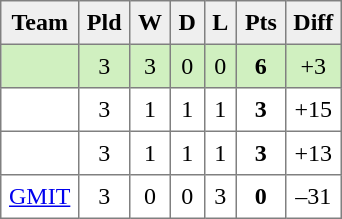<table style=border-collapse:collapse border=1 cellspacing=0 cellpadding=5>
<tr align=center bgcolor=#efefef>
<th>Team</th>
<th>Pld</th>
<th>W</th>
<th>D</th>
<th>L</th>
<th>Pts</th>
<th>Diff</th>
</tr>
<tr align=center style="background:#D0F0C0;">
<td style="text-align:left;"> </td>
<td>3</td>
<td>3</td>
<td>0</td>
<td>0</td>
<td><strong>6</strong></td>
<td>+3</td>
</tr>
<tr align=center style="background:#FFFFFF;">
<td style="text-align:left;"> </td>
<td>3</td>
<td>1</td>
<td>1</td>
<td>1</td>
<td><strong>3</strong></td>
<td>+15</td>
</tr>
<tr align=center style="background:#FFFFFF;">
<td style="text-align:left;"> </td>
<td>3</td>
<td>1</td>
<td>1</td>
<td>1</td>
<td><strong>3</strong></td>
<td>+13</td>
</tr>
<tr align=center style="background:#FFFFFF;">
<td style="text-align:left;"> <a href='#'>GMIT</a></td>
<td>3</td>
<td>0</td>
<td>0</td>
<td>3</td>
<td><strong>0</strong></td>
<td>–31</td>
</tr>
</table>
